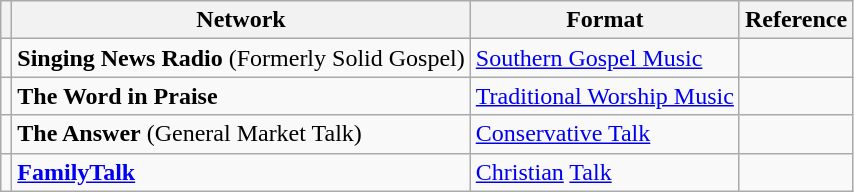<table class="wikitable">
<tr>
<th></th>
<th>Network</th>
<th>Format</th>
<th>Reference</th>
</tr>
<tr style="vertical-align: top; text-align: left;">
<td></td>
<td><strong>Singing News Radio</strong> (Formerly Solid Gospel)</td>
<td><a href='#'>Southern Gospel Music</a></td>
<td></td>
</tr>
<tr style="vertical-align: top; text-align: left;">
<td></td>
<td><strong>The Word in Praise</strong></td>
<td><a href='#'>Traditional Worship Music</a></td>
<td></td>
</tr>
<tr style="vertical-align: top; text-align: left;">
<td></td>
<td><strong>The Answer</strong> (General Market Talk)</td>
<td><a href='#'>Conservative Talk</a></td>
<td></td>
</tr>
<tr style="vertical-align: top; text-align: left;">
<td></td>
<td><strong><a href='#'>FamilyTalk</a></strong></td>
<td><a href='#'>Christian</a> <a href='#'>Talk</a></td>
</tr>
</table>
